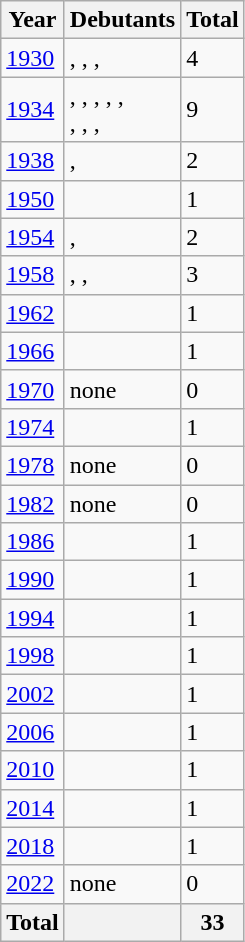<table class="wikitable" sortable" style="text-align:">
<tr>
<th>Year</th>
<th>Debutants</th>
<th>Total</th>
</tr>
<tr>
<td><a href='#'>1930</a></td>
<td>, , , </td>
<td>4</td>
</tr>
<tr>
<td><a href='#'>1934</a></td>
<td>, , , , ,<br> , , , </td>
<td>9</td>
</tr>
<tr>
<td><a href='#'>1938</a></td>
<td>, </td>
<td>2</td>
</tr>
<tr>
<td><a href='#'>1950</a></td>
<td></td>
<td>1</td>
</tr>
<tr>
<td><a href='#'>1954</a></td>
<td>, </td>
<td>2</td>
</tr>
<tr>
<td><a href='#'>1958</a></td>
<td>, , </td>
<td>3</td>
</tr>
<tr>
<td><a href='#'>1962</a></td>
<td></td>
<td>1</td>
</tr>
<tr>
<td><a href='#'>1966</a></td>
<td></td>
<td>1</td>
</tr>
<tr>
<td><a href='#'>1970</a></td>
<td>none</td>
<td>0</td>
</tr>
<tr>
<td><a href='#'>1974</a></td>
<td></td>
<td>1</td>
</tr>
<tr>
<td><a href='#'>1978</a></td>
<td>none</td>
<td>0</td>
</tr>
<tr>
<td><a href='#'>1982</a></td>
<td>none</td>
<td>0</td>
</tr>
<tr>
<td><a href='#'>1986</a></td>
<td></td>
<td>1</td>
</tr>
<tr>
<td><a href='#'>1990</a></td>
<td></td>
<td>1</td>
</tr>
<tr>
<td><a href='#'>1994</a></td>
<td></td>
<td>1</td>
</tr>
<tr>
<td><a href='#'>1998</a></td>
<td></td>
<td>1</td>
</tr>
<tr>
<td><a href='#'>2002</a></td>
<td></td>
<td>1</td>
</tr>
<tr>
<td><a href='#'>2006</a></td>
<td></td>
<td>1</td>
</tr>
<tr>
<td><a href='#'>2010</a></td>
<td></td>
<td>1</td>
</tr>
<tr>
<td><a href='#'>2014</a></td>
<td></td>
<td>1</td>
</tr>
<tr>
<td><a href='#'>2018</a></td>
<td></td>
<td>1</td>
</tr>
<tr>
<td><a href='#'>2022</a></td>
<td>none</td>
<td>0</td>
</tr>
<tr>
<th>Total</th>
<th></th>
<th>33</th>
</tr>
</table>
